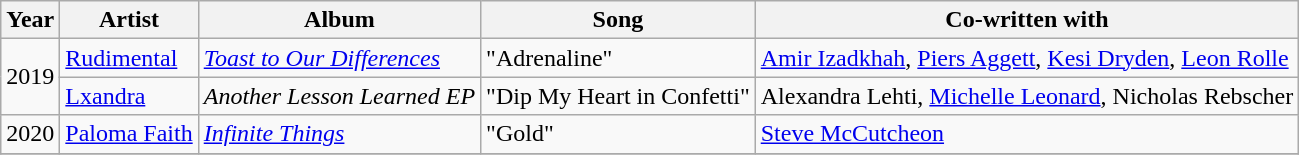<table class="wikitable">
<tr>
<th>Year</th>
<th>Artist</th>
<th>Album</th>
<th>Song</th>
<th>Co-written with</th>
</tr>
<tr>
<td rowspan="2">2019</td>
<td><a href='#'>Rudimental</a></td>
<td><em><a href='#'>Toast to Our Differences</a></em></td>
<td>"Adrenaline" </td>
<td><a href='#'>Amir Izadkhah</a>, <a href='#'>Piers Aggett</a>, <a href='#'>Kesi Dryden</a>, <a href='#'>Leon Rolle</a></td>
</tr>
<tr>
<td><a href='#'>Lxandra</a></td>
<td><em>Another Lesson Learned EP</em></td>
<td>"Dip My Heart in Confetti"</td>
<td>Alexandra Lehti, <a href='#'>Michelle Leonard</a>, Nicholas Rebscher</td>
</tr>
<tr>
<td>2020</td>
<td><a href='#'>Paloma Faith</a></td>
<td><em><a href='#'>Infinite Things</a></em></td>
<td>"Gold"</td>
<td><a href='#'>Steve McCutcheon</a></td>
</tr>
<tr>
</tr>
</table>
